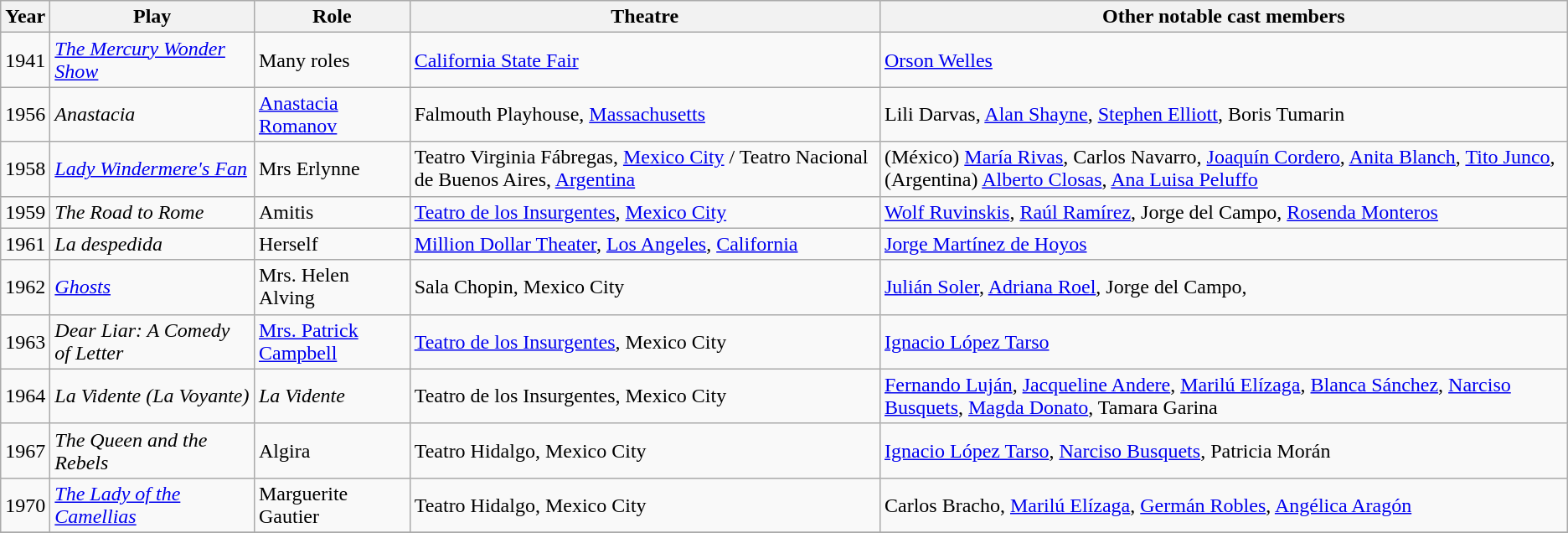<table class="wikitable">
<tr>
<th>Year</th>
<th>Play</th>
<th>Role</th>
<th>Theatre</th>
<th>Other notable cast members</th>
</tr>
<tr>
<td>1941</td>
<td><em><a href='#'>The Mercury Wonder Show</a></em></td>
<td>Many roles</td>
<td><a href='#'>California State Fair</a></td>
<td><a href='#'>Orson Welles</a></td>
</tr>
<tr>
<td>1956</td>
<td><em>Anastacia</em></td>
<td><a href='#'>Anastacia Romanov</a></td>
<td>Falmouth Playhouse, <a href='#'>Massachusetts</a></td>
<td>Lili Darvas, <a href='#'>Alan Shayne</a>, <a href='#'>Stephen Elliott</a>, Boris Tumarin</td>
</tr>
<tr>
<td>1958</td>
<td><em><a href='#'>Lady Windermere's Fan</a></em></td>
<td>Mrs Erlynne</td>
<td>Teatro Virginia Fábregas, <a href='#'>Mexico City</a> / Teatro Nacional de Buenos Aires, <a href='#'>Argentina</a></td>
<td>(México) <a href='#'>María Rivas</a>, Carlos Navarro, <a href='#'>Joaquín Cordero</a>, <a href='#'>Anita Blanch</a>, <a href='#'>Tito Junco</a>, (Argentina) <a href='#'>Alberto Closas</a>, <a href='#'>Ana Luisa Peluffo</a></td>
</tr>
<tr>
<td>1959</td>
<td><em>The Road to Rome</em></td>
<td>Amitis</td>
<td><a href='#'>Teatro de los Insurgentes</a>, <a href='#'>Mexico City</a></td>
<td><a href='#'>Wolf Ruvinskis</a>, <a href='#'>Raúl Ramírez</a>, Jorge del Campo, <a href='#'>Rosenda Monteros</a></td>
</tr>
<tr>
<td>1961</td>
<td><em>La despedida</em></td>
<td>Herself</td>
<td><a href='#'>Million Dollar Theater</a>, <a href='#'>Los Angeles</a>, <a href='#'>California</a></td>
<td><a href='#'>Jorge Martínez de Hoyos</a></td>
</tr>
<tr>
<td>1962</td>
<td><em><a href='#'>Ghosts</a></em></td>
<td>Mrs. Helen Alving</td>
<td>Sala Chopin, Mexico City</td>
<td><a href='#'>Julián Soler</a>, <a href='#'>Adriana Roel</a>, Jorge del Campo,</td>
</tr>
<tr>
<td>1963</td>
<td><em>Dear Liar: A Comedy of Letter</em></td>
<td><a href='#'>Mrs. Patrick Campbell</a></td>
<td><a href='#'>Teatro de los Insurgentes</a>, Mexico City</td>
<td><a href='#'>Ignacio López Tarso</a></td>
</tr>
<tr>
<td>1964</td>
<td><em>La Vidente (La Voyante)</em></td>
<td><em>La Vidente</em></td>
<td>Teatro de los Insurgentes, Mexico City</td>
<td><a href='#'>Fernando Luján</a>, <a href='#'>Jacqueline Andere</a>, <a href='#'>Marilú Elízaga</a>, <a href='#'>Blanca Sánchez</a>, <a href='#'>Narciso Busquets</a>, <a href='#'>Magda Donato</a>, Tamara Garina</td>
</tr>
<tr>
<td>1967</td>
<td><em>The Queen and the Rebels</em></td>
<td>Algira</td>
<td>Teatro Hidalgo, Mexico City</td>
<td><a href='#'>Ignacio López Tarso</a>, <a href='#'>Narciso Busquets</a>, Patricia Morán</td>
</tr>
<tr>
<td>1970</td>
<td><em><a href='#'>The Lady of the Camellias</a></em></td>
<td>Marguerite Gautier</td>
<td>Teatro Hidalgo, Mexico City</td>
<td>Carlos Bracho, <a href='#'>Marilú Elízaga</a>, <a href='#'>Germán Robles</a>, <a href='#'>Angélica Aragón</a></td>
</tr>
<tr>
</tr>
</table>
